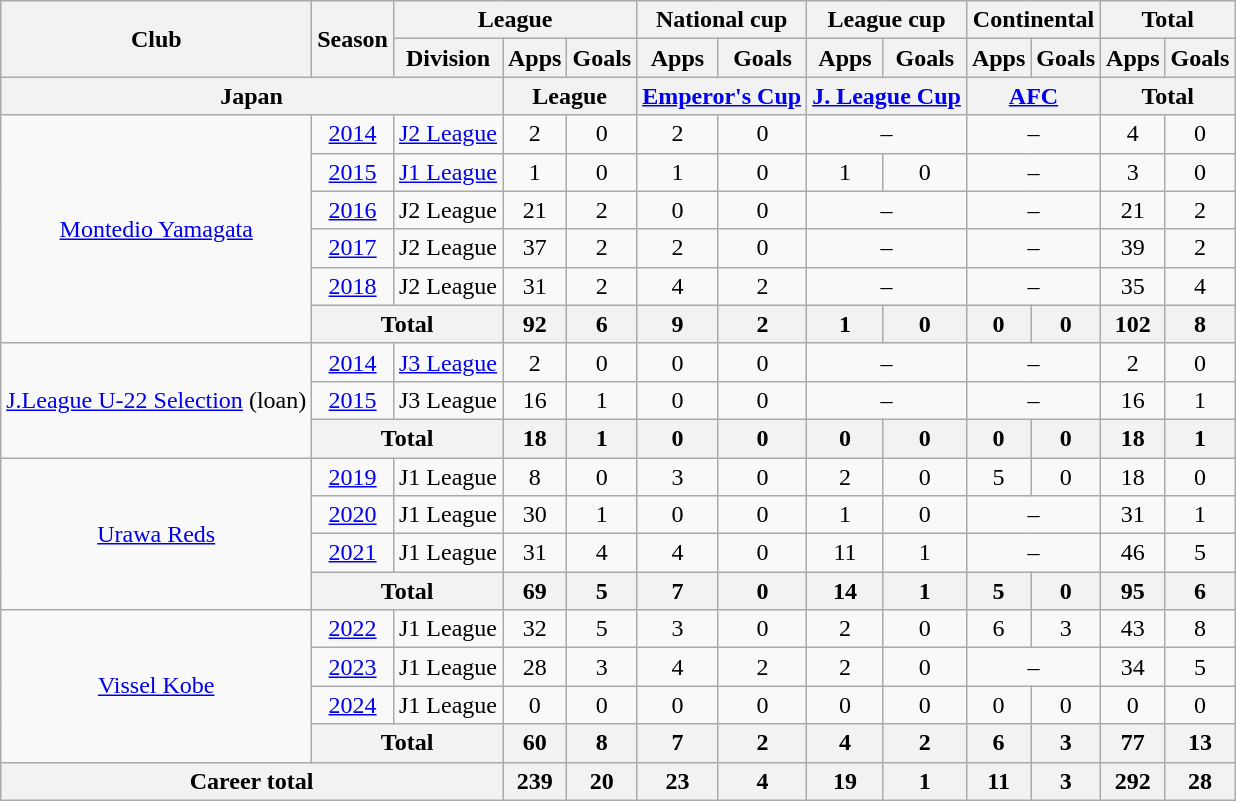<table class="wikitable" style="text-align:center">
<tr>
<th rowspan=2>Club</th>
<th rowspan=2>Season</th>
<th colspan=3>League</th>
<th colspan=2>National cup</th>
<th colspan=2>League cup</th>
<th colspan=2>Continental</th>
<th colspan=2>Total</th>
</tr>
<tr>
<th>Division</th>
<th>Apps</th>
<th>Goals</th>
<th>Apps</th>
<th>Goals</th>
<th>Apps</th>
<th>Goals</th>
<th>Apps</th>
<th>Goals</th>
<th>Apps</th>
<th>Goals</th>
</tr>
<tr>
<th colspan=3>Japan</th>
<th colspan=2>League</th>
<th colspan=2><a href='#'>Emperor's Cup</a></th>
<th colspan=2><a href='#'>J. League Cup</a></th>
<th colspan=2><a href='#'>AFC</a></th>
<th colspan=2>Total</th>
</tr>
<tr>
<td rowspan="6"><a href='#'>Montedio Yamagata</a></td>
<td><a href='#'>2014</a></td>
<td><a href='#'>J2 League</a></td>
<td>2</td>
<td>0</td>
<td>2</td>
<td>0</td>
<td colspan="2">–</td>
<td colspan="2">–</td>
<td>4</td>
<td>0</td>
</tr>
<tr>
<td><a href='#'>2015</a></td>
<td><a href='#'>J1 League</a></td>
<td>1</td>
<td>0</td>
<td>1</td>
<td>0</td>
<td>1</td>
<td>0</td>
<td colspan="2">–</td>
<td>3</td>
<td>0</td>
</tr>
<tr>
<td><a href='#'>2016</a></td>
<td>J2 League</td>
<td>21</td>
<td>2</td>
<td>0</td>
<td>0</td>
<td colspan="2">–</td>
<td colspan="2">–</td>
<td>21</td>
<td>2</td>
</tr>
<tr>
<td><a href='#'>2017</a></td>
<td>J2 League</td>
<td>37</td>
<td>2</td>
<td>2</td>
<td>0</td>
<td colspan="2">–</td>
<td colspan="2">–</td>
<td>39</td>
<td>2</td>
</tr>
<tr>
<td><a href='#'>2018</a></td>
<td>J2 League</td>
<td>31</td>
<td>2</td>
<td>4</td>
<td>2</td>
<td colspan="2">–</td>
<td colspan="2">–</td>
<td>35</td>
<td>4</td>
</tr>
<tr>
<th colspan="2">Total</th>
<th>92</th>
<th>6</th>
<th>9</th>
<th>2</th>
<th>1</th>
<th>0</th>
<th>0</th>
<th>0</th>
<th>102</th>
<th>8</th>
</tr>
<tr>
<td rowspan="3"><a href='#'>J.League U-22 Selection</a> (loan)</td>
<td><a href='#'>2014</a></td>
<td><a href='#'>J3 League</a></td>
<td>2</td>
<td>0</td>
<td>0</td>
<td>0</td>
<td colspan="2">–</td>
<td colspan="2">–</td>
<td>2</td>
<td>0</td>
</tr>
<tr>
<td><a href='#'>2015</a></td>
<td>J3 League</td>
<td>16</td>
<td>1</td>
<td>0</td>
<td>0</td>
<td colspan="2">–</td>
<td colspan="2">–</td>
<td>16</td>
<td>1</td>
</tr>
<tr>
<th colspan="2">Total</th>
<th>18</th>
<th>1</th>
<th>0</th>
<th>0</th>
<th>0</th>
<th>0</th>
<th>0</th>
<th>0</th>
<th>18</th>
<th>1</th>
</tr>
<tr>
<td rowspan="4"><a href='#'>Urawa Reds</a></td>
<td><a href='#'>2019</a></td>
<td>J1 League</td>
<td>8</td>
<td>0</td>
<td>3</td>
<td>0</td>
<td>2</td>
<td>0</td>
<td>5</td>
<td>0</td>
<td>18</td>
<td>0</td>
</tr>
<tr>
<td><a href='#'>2020</a></td>
<td>J1 League</td>
<td>30</td>
<td>1</td>
<td>0</td>
<td>0</td>
<td>1</td>
<td>0</td>
<td colspan="2">–</td>
<td>31</td>
<td>1</td>
</tr>
<tr>
<td><a href='#'>2021</a></td>
<td>J1 League</td>
<td>31</td>
<td>4</td>
<td>4</td>
<td>0</td>
<td>11</td>
<td>1</td>
<td colspan="2">–</td>
<td>46</td>
<td>5</td>
</tr>
<tr>
<th colspan="2">Total</th>
<th>69</th>
<th>5</th>
<th>7</th>
<th>0</th>
<th>14</th>
<th>1</th>
<th>5</th>
<th>0</th>
<th>95</th>
<th>6</th>
</tr>
<tr>
<td rowspan="4"><a href='#'>Vissel Kobe</a></td>
<td><a href='#'>2022</a></td>
<td>J1 League</td>
<td>32</td>
<td>5</td>
<td>3</td>
<td>0</td>
<td>2</td>
<td>0</td>
<td>6</td>
<td>3</td>
<td>43</td>
<td>8</td>
</tr>
<tr>
<td><a href='#'>2023</a></td>
<td>J1 League</td>
<td>28</td>
<td>3</td>
<td>4</td>
<td>2</td>
<td>2</td>
<td>0</td>
<td colspan="2">–</td>
<td>34</td>
<td>5</td>
</tr>
<tr>
<td><a href='#'>2024</a></td>
<td>J1 League</td>
<td>0</td>
<td>0</td>
<td>0</td>
<td>0</td>
<td>0</td>
<td>0</td>
<td>0</td>
<td>0</td>
<td>0</td>
<td>0</td>
</tr>
<tr>
<th colspan="2">Total</th>
<th>60</th>
<th>8</th>
<th>7</th>
<th>2</th>
<th>4</th>
<th>2</th>
<th>6</th>
<th>3</th>
<th>77</th>
<th>13</th>
</tr>
<tr>
<th colspan=3>Career total</th>
<th>239</th>
<th>20</th>
<th>23</th>
<th>4</th>
<th>19</th>
<th>1</th>
<th>11</th>
<th>3</th>
<th>292</th>
<th>28</th>
</tr>
</table>
